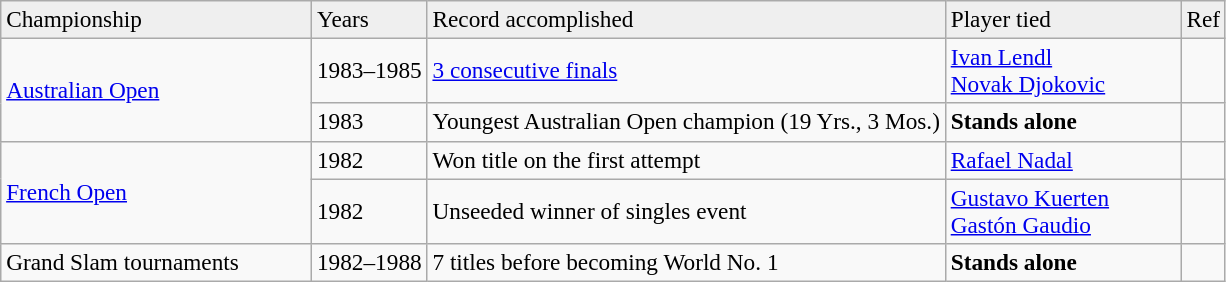<table class=wikitable style=font-size:97%>
<tr bgcolor="#efefef">
<td width=200>Championship</td>
<td>Years</td>
<td>Record accomplished</td>
<td width=150>Player tied</td>
<td>Ref</td>
</tr>
<tr>
<td rowspan="2"><a href='#'>Australian Open</a></td>
<td>1983–1985</td>
<td><a href='#'>3 consecutive finals</a></td>
<td><a href='#'>Ivan Lendl</a><br><a href='#'>Novak Djokovic</a></td>
<td></td>
</tr>
<tr>
<td>1983</td>
<td>Youngest Australian Open champion (19 Yrs., 3 Mos.)</td>
<td><strong>Stands alone</strong></td>
<td></td>
</tr>
<tr>
<td rowspan="2"><a href='#'>French Open</a></td>
<td>1982</td>
<td>Won title on the first attempt</td>
<td><a href='#'>Rafael Nadal</a></td>
<td></td>
</tr>
<tr>
<td>1982</td>
<td>Unseeded winner of singles event</td>
<td><a href='#'>Gustavo Kuerten</a><br><a href='#'>Gastón Gaudio</a></td>
<td></td>
</tr>
<tr>
<td rowspan="2">Grand Slam tournaments</td>
<td>1982–1988</td>
<td>7 titles before becoming World No. 1</td>
<td><strong>Stands alone</strong></td>
<td></td>
</tr>
</table>
